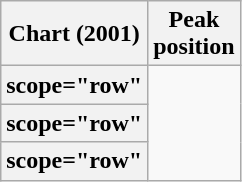<table class="wikitable sortable plainrowheaders" style="text-align:center;">
<tr>
<th scope="col">Chart (2001)</th>
<th scope="col">Peak<br>position</th>
</tr>
<tr>
<th>scope="row"</th>
</tr>
<tr>
<th>scope="row"</th>
</tr>
<tr>
<th>scope="row"</th>
</tr>
</table>
